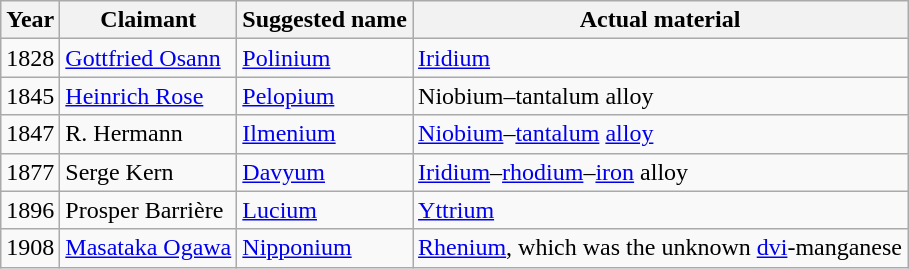<table class="wikitable">
<tr>
<th>Year</th>
<th>Claimant</th>
<th>Suggested name</th>
<th>Actual material</th>
</tr>
<tr>
<td>1828</td>
<td><a href='#'>Gottfried Osann</a></td>
<td><a href='#'>Polinium</a></td>
<td><a href='#'>Iridium</a></td>
</tr>
<tr>
<td>1845</td>
<td><a href='#'>Heinrich Rose</a></td>
<td><a href='#'>Pelopium</a></td>
<td>Niobium–tantalum alloy</td>
</tr>
<tr>
<td>1847</td>
<td>R. Hermann</td>
<td><a href='#'>Ilmenium</a></td>
<td><a href='#'>Niobium</a>–<a href='#'>tantalum</a> <a href='#'>alloy</a></td>
</tr>
<tr>
<td>1877</td>
<td>Serge Kern</td>
<td><a href='#'>Davyum</a></td>
<td><a href='#'>Iridium</a>–<a href='#'>rhodium</a>–<a href='#'>iron</a> alloy</td>
</tr>
<tr>
<td>1896</td>
<td>Prosper Barrière</td>
<td><a href='#'>Lucium</a></td>
<td><a href='#'>Yttrium</a></td>
</tr>
<tr>
<td>1908</td>
<td><a href='#'>Masataka Ogawa</a></td>
<td><a href='#'>Nipponium</a></td>
<td><a href='#'>Rhenium</a>, which was the unknown <a href='#'>dvi</a>-manganese</td>
</tr>
</table>
